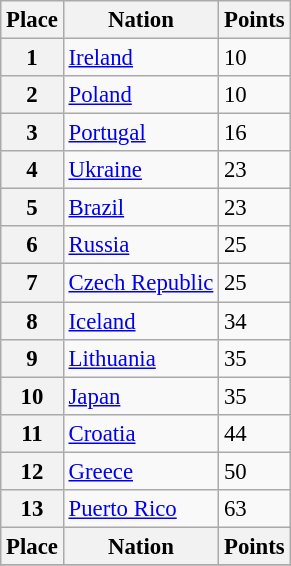<table class="wikitable" style="font-size: 95%">
<tr>
<th>Place</th>
<th>Nation</th>
<th>Points</th>
</tr>
<tr>
<th>1</th>
<td> <a href='#'>Ireland</a></td>
<td>10</td>
</tr>
<tr>
<th>2</th>
<td> <a href='#'>Poland</a></td>
<td>10</td>
</tr>
<tr>
<th>3</th>
<td> <a href='#'>Portugal</a></td>
<td>16</td>
</tr>
<tr>
<th>4</th>
<td> <a href='#'>Ukraine</a></td>
<td>23</td>
</tr>
<tr>
<th>5</th>
<td> <a href='#'>Brazil</a></td>
<td>23</td>
</tr>
<tr>
<th>6</th>
<td> <a href='#'>Russia</a></td>
<td>25</td>
</tr>
<tr>
<th>7</th>
<td> <a href='#'>Czech Republic</a></td>
<td>25</td>
</tr>
<tr>
<th>8</th>
<td> <a href='#'>Iceland</a></td>
<td>34</td>
</tr>
<tr>
<th>9</th>
<td> <a href='#'>Lithuania</a></td>
<td>35</td>
</tr>
<tr>
<th>10</th>
<td> <a href='#'>Japan</a></td>
<td>35</td>
</tr>
<tr>
<th>11</th>
<td> <a href='#'>Croatia</a></td>
<td>44</td>
</tr>
<tr>
<th>12</th>
<td> <a href='#'>Greece</a></td>
<td>50</td>
</tr>
<tr>
<th>13</th>
<td> <a href='#'>Puerto Rico</a></td>
<td>63</td>
</tr>
<tr>
<th>Place</th>
<th>Nation</th>
<th>Points</th>
</tr>
<tr>
</tr>
</table>
